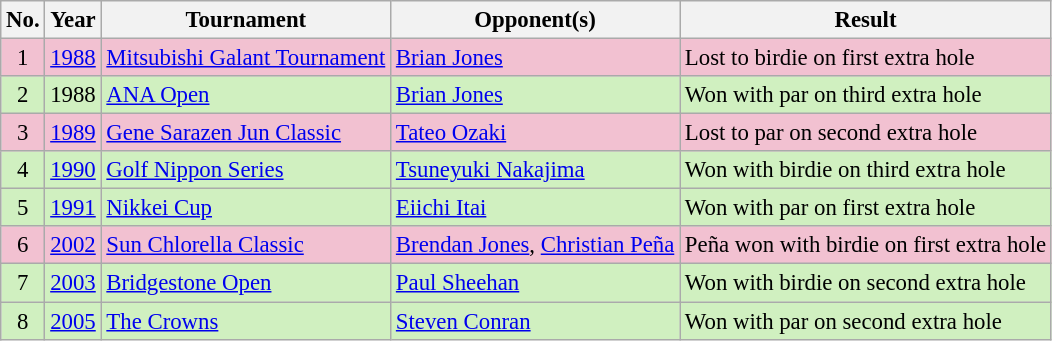<table class="wikitable" style="font-size:95%;">
<tr>
<th>No.</th>
<th>Year</th>
<th>Tournament</th>
<th>Opponent(s)</th>
<th>Result</th>
</tr>
<tr style="background:#F2C1D1;">
<td align=center>1</td>
<td><a href='#'>1988</a></td>
<td><a href='#'>Mitsubishi Galant Tournament</a></td>
<td> <a href='#'>Brian Jones</a></td>
<td>Lost to birdie on first extra hole</td>
</tr>
<tr style="background:#D0F0C0;">
<td align=center>2</td>
<td>1988</td>
<td><a href='#'>ANA Open</a></td>
<td> <a href='#'>Brian Jones</a></td>
<td>Won with par on third extra hole</td>
</tr>
<tr style="background:#F2C1D1;">
<td align=center>3</td>
<td><a href='#'>1989</a></td>
<td><a href='#'>Gene Sarazen Jun Classic</a></td>
<td> <a href='#'>Tateo Ozaki</a></td>
<td>Lost to par on second extra hole</td>
</tr>
<tr style="background:#D0F0C0;">
<td align=center>4</td>
<td><a href='#'>1990</a></td>
<td><a href='#'>Golf Nippon Series</a></td>
<td> <a href='#'>Tsuneyuki Nakajima</a></td>
<td>Won with birdie on third extra hole</td>
</tr>
<tr style="background:#D0F0C0;">
<td align=center>5</td>
<td><a href='#'>1991</a></td>
<td><a href='#'>Nikkei Cup</a></td>
<td> <a href='#'>Eiichi Itai</a></td>
<td>Won with par on first extra hole</td>
</tr>
<tr style="background:#F2C1D1;">
<td align=center>6</td>
<td><a href='#'>2002</a></td>
<td><a href='#'>Sun Chlorella Classic</a></td>
<td> <a href='#'>Brendan Jones</a>,  <a href='#'>Christian Peña</a></td>
<td>Peña won with birdie on first extra hole</td>
</tr>
<tr style="background:#D0F0C0;">
<td align=center>7</td>
<td><a href='#'>2003</a></td>
<td><a href='#'>Bridgestone Open</a></td>
<td> <a href='#'>Paul Sheehan</a></td>
<td>Won with birdie on second extra hole</td>
</tr>
<tr style="background:#D0F0C0;">
<td align=center>8</td>
<td><a href='#'>2005</a></td>
<td><a href='#'>The Crowns</a></td>
<td> <a href='#'>Steven Conran</a></td>
<td>Won with par on second extra hole</td>
</tr>
</table>
